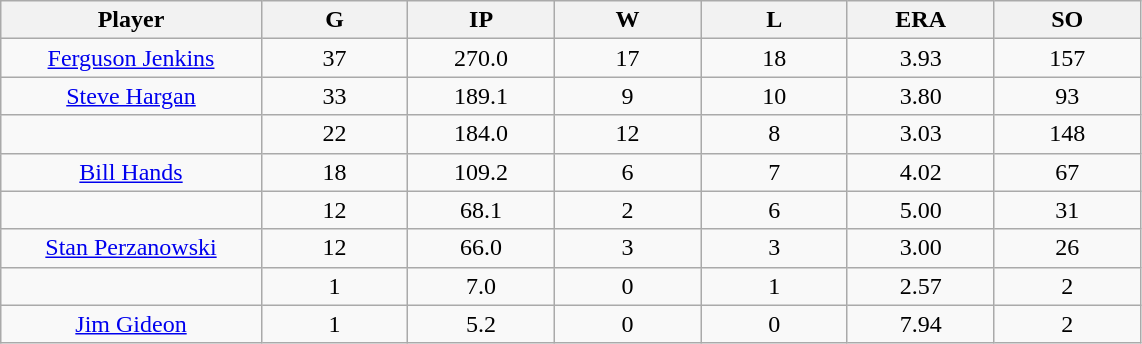<table class="wikitable sortable">
<tr>
<th bgcolor="#DDDDFF" width="16%">Player</th>
<th bgcolor="#DDDDFF" width="9%">G</th>
<th bgcolor="#DDDDFF" width="9%">IP</th>
<th bgcolor="#DDDDFF" width="9%">W</th>
<th bgcolor="#DDDDFF" width="9%">L</th>
<th bgcolor="#DDDDFF" width="9%">ERA</th>
<th bgcolor="#DDDDFF" width="9%">SO</th>
</tr>
<tr align="center">
<td><a href='#'>Ferguson Jenkins</a></td>
<td>37</td>
<td>270.0</td>
<td>17</td>
<td>18</td>
<td>3.93</td>
<td>157</td>
</tr>
<tr align="center">
<td><a href='#'>Steve Hargan</a></td>
<td>33</td>
<td>189.1</td>
<td>9</td>
<td>10</td>
<td>3.80</td>
<td>93</td>
</tr>
<tr align="center">
<td></td>
<td>22</td>
<td>184.0</td>
<td>12</td>
<td>8</td>
<td>3.03</td>
<td>148</td>
</tr>
<tr align="center">
<td><a href='#'>Bill Hands</a></td>
<td>18</td>
<td>109.2</td>
<td>6</td>
<td>7</td>
<td>4.02</td>
<td>67</td>
</tr>
<tr align="center">
<td></td>
<td>12</td>
<td>68.1</td>
<td>2</td>
<td>6</td>
<td>5.00</td>
<td>31</td>
</tr>
<tr align="center">
<td><a href='#'>Stan Perzanowski</a></td>
<td>12</td>
<td>66.0</td>
<td>3</td>
<td>3</td>
<td>3.00</td>
<td>26</td>
</tr>
<tr align="center">
<td></td>
<td>1</td>
<td>7.0</td>
<td>0</td>
<td>1</td>
<td>2.57</td>
<td>2</td>
</tr>
<tr align="center">
<td><a href='#'>Jim Gideon</a></td>
<td>1</td>
<td>5.2</td>
<td>0</td>
<td>0</td>
<td>7.94</td>
<td>2</td>
</tr>
</table>
